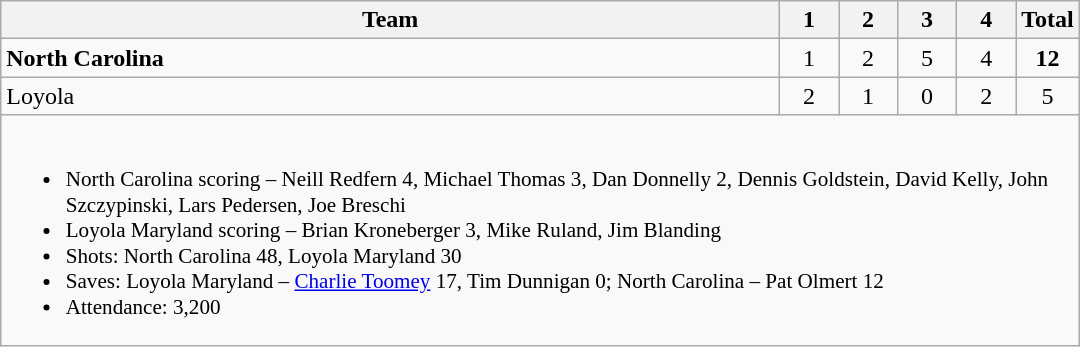<table class="wikitable" style="text-align:center; max-width:45em">
<tr>
<th>Team</th>
<th style="width:2em">1</th>
<th style="width:2em">2</th>
<th style="width:2em">3</th>
<th style="width:2em">4</th>
<th style="width:2em">Total</th>
</tr>
<tr>
<td style="text-align:left"><strong>North Carolina</strong></td>
<td>1</td>
<td>2</td>
<td>5</td>
<td>4</td>
<td><strong>12</strong></td>
</tr>
<tr>
<td style="text-align:left">Loyola</td>
<td>2</td>
<td>1</td>
<td>0</td>
<td>2</td>
<td>5</td>
</tr>
<tr>
<td colspan=6 style="font-size:88%; text-align:left"><br><ul><li>North Carolina scoring – Neill Redfern 4, Michael Thomas 3, Dan Donnelly 2, Dennis Goldstein, David Kelly, John Szczypinski, Lars Pedersen, Joe Breschi</li><li>Loyola Maryland scoring – Brian Kroneberger 3, Mike Ruland, Jim Blanding</li><li>Shots: North Carolina 48, Loyola Maryland 30</li><li>Saves: Loyola Maryland – <a href='#'>Charlie Toomey</a> 17, Tim Dunnigan 0; North Carolina – Pat Olmert 12</li><li>Attendance: 3,200</li></ul></td>
</tr>
</table>
